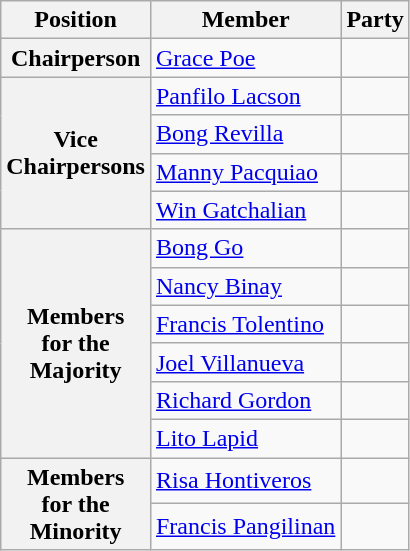<table class="wikitable">
<tr>
<th>Position</th>
<th>Member</th>
<th colspan="2">Party</th>
</tr>
<tr>
<th><strong>Chairperson</strong></th>
<td><a href='#'>Grace Poe</a></td>
<td></td>
</tr>
<tr>
<th rowspan=4><strong>Vice<br>Chairpersons</strong></th>
<td><a href='#'>Panfilo Lacson</a></td>
<td></td>
</tr>
<tr>
<td><a href='#'>Bong Revilla</a></td>
<td></td>
</tr>
<tr>
<td><a href='#'>Manny Pacquiao</a></td>
<td></td>
</tr>
<tr>
<td><a href='#'>Win Gatchalian</a></td>
<td></td>
</tr>
<tr>
<th rowspan="6"><strong>Members</strong><br><strong>for the</strong><br><strong>Majority</strong></th>
<td><a href='#'>Bong Go</a></td>
<td></td>
</tr>
<tr>
<td><a href='#'>Nancy Binay</a></td>
<td></td>
</tr>
<tr>
<td><a href='#'>Francis Tolentino</a></td>
<td></td>
</tr>
<tr>
<td><a href='#'>Joel Villanueva</a></td>
<td></td>
</tr>
<tr>
<td><a href='#'>Richard Gordon</a></td>
<td></td>
</tr>
<tr>
<td><a href='#'>Lito Lapid</a></td>
<td></td>
</tr>
<tr>
<th rowspan=2><strong>Members</strong><br><strong>for the</strong><br><strong>Minority</strong></th>
<td><a href='#'>Risa Hontiveros</a></td>
<td></td>
</tr>
<tr>
<td><a href='#'>Francis Pangilinan</a></td>
<td></td>
</tr>
</table>
